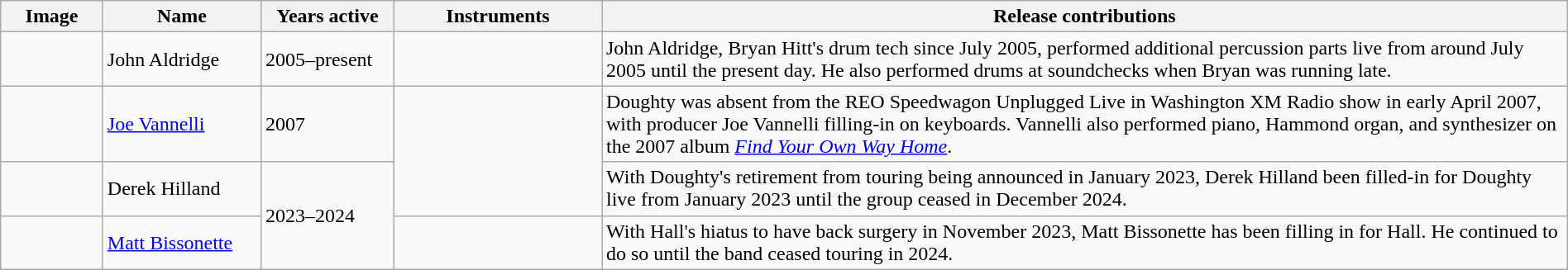<table class="wikitable" border="1" width="100%">
<tr>
<th width="75">Image</th>
<th width="120">Name</th>
<th width="100">Years active</th>
<th width="160">Instruments</th>
<th>Release contributions</th>
</tr>
<tr>
<td></td>
<td>John Aldridge</td>
<td>2005–present</td>
<td></td>
<td>John Aldridge, Bryan Hitt's drum tech since July 2005, performed additional percussion parts live from around July 2005 until the present day. He also performed drums at soundchecks when Bryan was running late.</td>
</tr>
<tr>
<td></td>
<td><a href='#'>Joe Vannelli</a></td>
<td>2007 </td>
<td rowspan="2"></td>
<td>Doughty was absent from the REO Speedwagon Unplugged Live in Washington XM Radio show in early April 2007, with producer Joe Vannelli filling-in on keyboards. Vannelli also performed piano, Hammond organ, and synthesizer on the 2007 album <em><a href='#'>Find Your Own Way Home</a></em>.</td>
</tr>
<tr>
<td></td>
<td>Derek Hilland</td>
<td rowspan="2">2023–2024 </td>
<td>With Doughty's retirement from touring being announced in January 2023, Derek Hilland been filled-in for Doughty live from January 2023 until the group ceased in December 2024.</td>
</tr>
<tr>
<td></td>
<td><a href='#'>Matt Bissonette</a></td>
<td></td>
<td>With Hall's hiatus to have back surgery in November 2023, Matt Bissonette has been filling in for Hall. He continued to do so until the band ceased touring in 2024.</td>
</tr>
</table>
